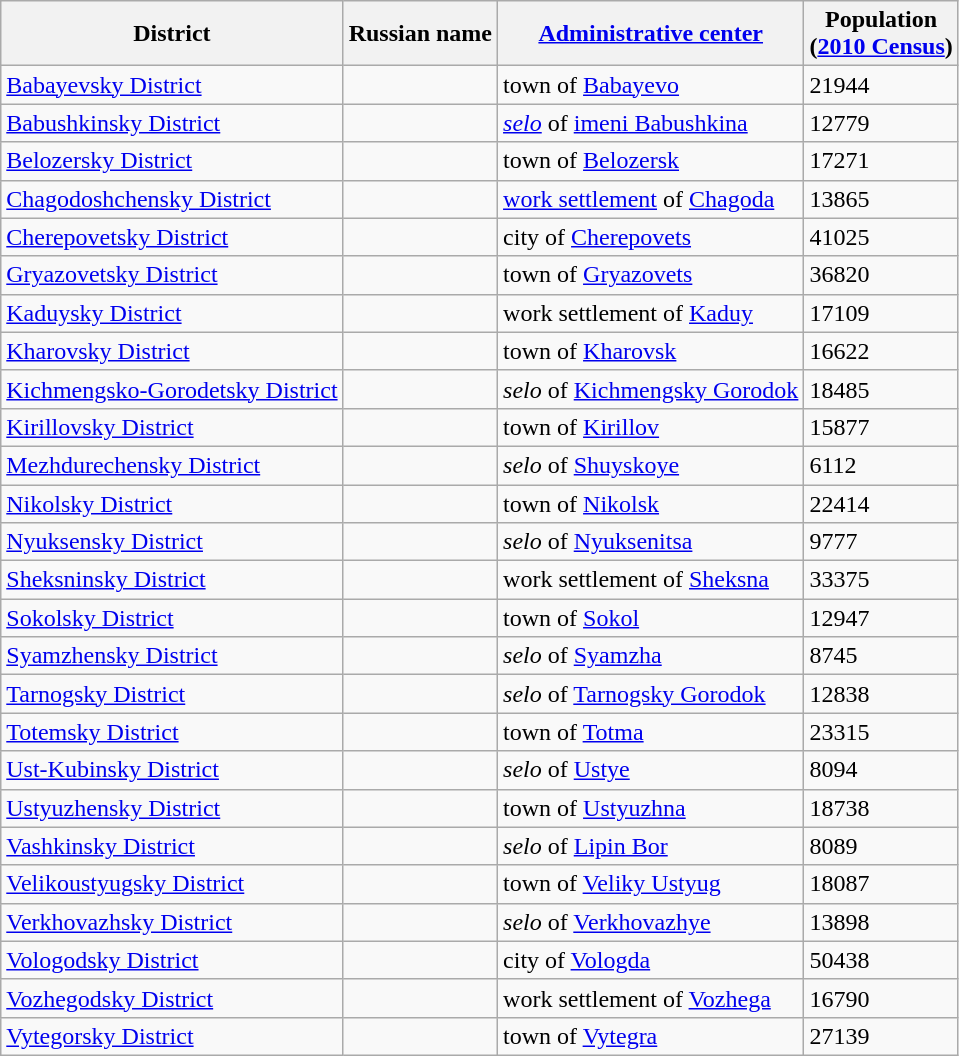<table class="wikitable sortable">
<tr>
<th>District</th>
<th>Russian name</th>
<th><a href='#'>Administrative center</a></th>
<th>Population<br>(<a href='#'>2010 Census</a>)</th>
</tr>
<tr>
<td><a href='#'>Babayevsky District</a></td>
<td></td>
<td>town of <a href='#'>Babayevo</a></td>
<td>21944</td>
</tr>
<tr>
<td><a href='#'>Babushkinsky District</a></td>
<td></td>
<td><em><a href='#'>selo</a></em> of <a href='#'>imeni Babushkina</a></td>
<td>12779</td>
</tr>
<tr>
<td><a href='#'>Belozersky District</a></td>
<td></td>
<td>town of <a href='#'>Belozersk</a></td>
<td>17271</td>
</tr>
<tr>
<td><a href='#'>Chagodoshchensky District</a></td>
<td></td>
<td><a href='#'>work settlement</a> of <a href='#'>Chagoda</a></td>
<td>13865</td>
</tr>
<tr>
<td><a href='#'>Cherepovetsky District</a></td>
<td></td>
<td>city of <a href='#'>Cherepovets</a></td>
<td>41025</td>
</tr>
<tr>
<td><a href='#'>Gryazovetsky District</a></td>
<td></td>
<td>town of <a href='#'>Gryazovets</a></td>
<td>36820</td>
</tr>
<tr>
<td><a href='#'>Kaduysky District</a></td>
<td></td>
<td>work settlement of <a href='#'>Kaduy</a></td>
<td>17109</td>
</tr>
<tr>
<td><a href='#'>Kharovsky District</a></td>
<td></td>
<td>town of <a href='#'>Kharovsk</a></td>
<td>16622</td>
</tr>
<tr>
<td><a href='#'>Kichmengsko-Gorodetsky District</a></td>
<td></td>
<td><em>selo</em> of <a href='#'>Kichmengsky Gorodok</a></td>
<td>18485</td>
</tr>
<tr>
<td><a href='#'>Kirillovsky District</a></td>
<td></td>
<td>town of <a href='#'>Kirillov</a></td>
<td>15877</td>
</tr>
<tr>
<td><a href='#'>Mezhdurechensky District</a></td>
<td></td>
<td><em>selo</em> of <a href='#'>Shuyskoye</a></td>
<td>6112</td>
</tr>
<tr>
<td><a href='#'>Nikolsky District</a></td>
<td></td>
<td>town of <a href='#'>Nikolsk</a></td>
<td>22414</td>
</tr>
<tr>
<td><a href='#'>Nyuksensky District</a></td>
<td></td>
<td><em>selo</em> of <a href='#'>Nyuksenitsa</a></td>
<td>9777</td>
</tr>
<tr>
<td><a href='#'>Sheksninsky District</a></td>
<td></td>
<td>work settlement of <a href='#'>Sheksna</a></td>
<td>33375</td>
</tr>
<tr>
<td><a href='#'>Sokolsky District</a></td>
<td></td>
<td>town of <a href='#'>Sokol</a></td>
<td>12947</td>
</tr>
<tr>
<td><a href='#'>Syamzhensky District</a></td>
<td></td>
<td><em>selo</em> of <a href='#'>Syamzha</a></td>
<td>8745</td>
</tr>
<tr>
<td><a href='#'>Tarnogsky District</a></td>
<td></td>
<td><em>selo</em> of <a href='#'>Tarnogsky Gorodok</a></td>
<td>12838</td>
</tr>
<tr>
<td><a href='#'>Totemsky District</a></td>
<td></td>
<td>town of <a href='#'>Totma</a></td>
<td>23315</td>
</tr>
<tr>
<td><a href='#'>Ust-Kubinsky District</a></td>
<td></td>
<td><em>selo</em> of <a href='#'>Ustye</a></td>
<td>8094</td>
</tr>
<tr>
<td><a href='#'>Ustyuzhensky District</a></td>
<td></td>
<td>town of <a href='#'>Ustyuzhna</a></td>
<td>18738</td>
</tr>
<tr>
<td><a href='#'>Vashkinsky District</a></td>
<td></td>
<td><em>selo</em> of <a href='#'>Lipin Bor</a></td>
<td>8089</td>
</tr>
<tr>
<td><a href='#'>Velikoustyugsky District</a></td>
<td></td>
<td>town of <a href='#'>Veliky Ustyug</a></td>
<td>18087</td>
</tr>
<tr>
<td><a href='#'>Verkhovazhsky District</a></td>
<td></td>
<td><em>selo</em> of <a href='#'>Verkhovazhye</a></td>
<td>13898</td>
</tr>
<tr>
<td><a href='#'>Vologodsky District</a></td>
<td></td>
<td>city of <a href='#'>Vologda</a></td>
<td>50438</td>
</tr>
<tr>
<td><a href='#'>Vozhegodsky District</a></td>
<td></td>
<td>work settlement of <a href='#'>Vozhega</a></td>
<td>16790</td>
</tr>
<tr>
<td><a href='#'>Vytegorsky District</a></td>
<td></td>
<td>town of <a href='#'>Vytegra</a></td>
<td>27139</td>
</tr>
</table>
